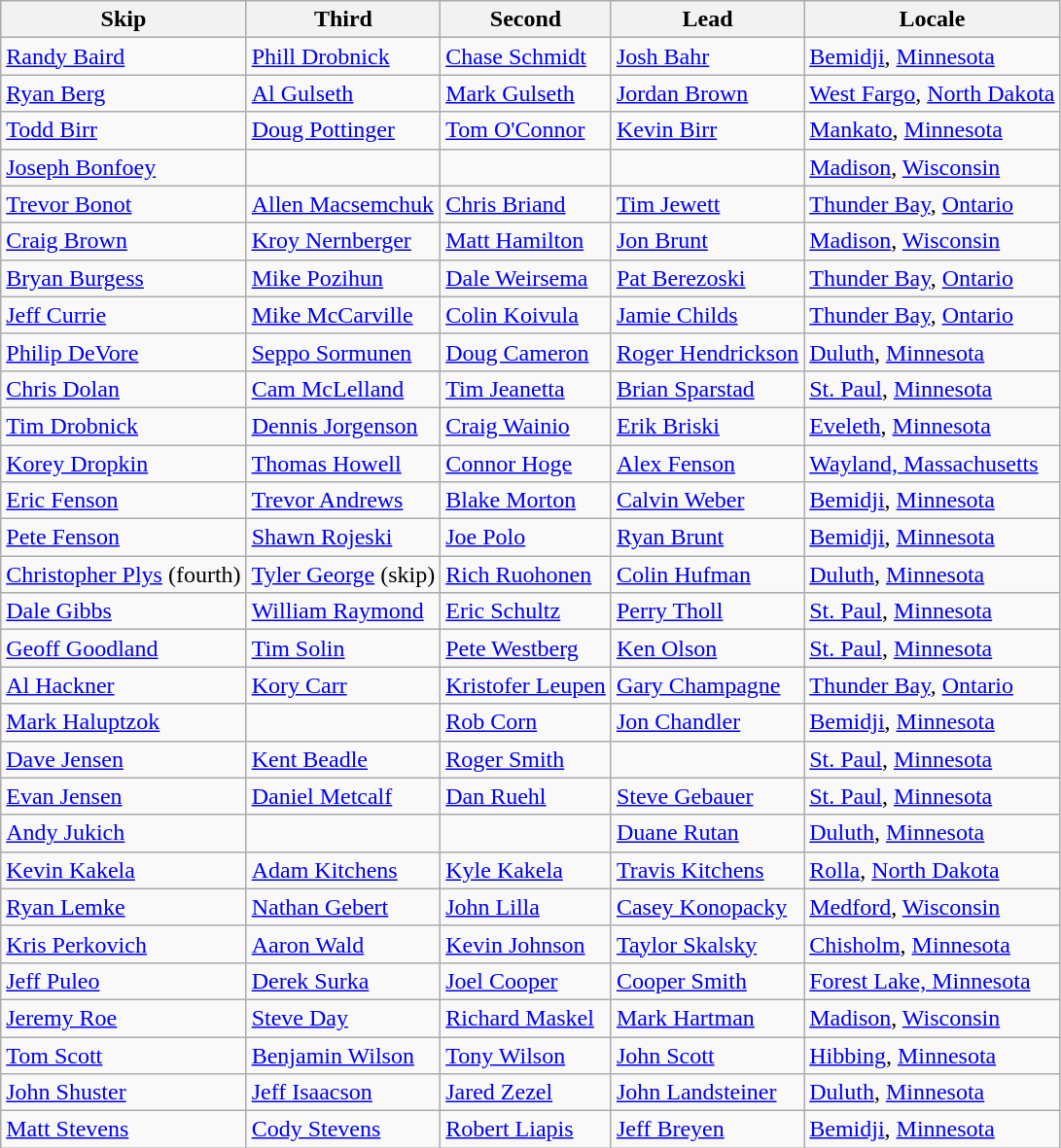<table class=wikitable>
<tr>
<th>Skip</th>
<th>Third</th>
<th>Second</th>
<th>Lead</th>
<th>Locale</th>
</tr>
<tr>
<td><a href='#'>Randy Baird</a></td>
<td><a href='#'>Phill Drobnick</a></td>
<td><a href='#'>Chase Schmidt</a></td>
<td><a href='#'>Josh Bahr</a></td>
<td> <a href='#'>Bemidji</a>, <a href='#'>Minnesota</a></td>
</tr>
<tr>
<td><a href='#'>Ryan Berg</a></td>
<td><a href='#'>Al Gulseth</a></td>
<td><a href='#'>Mark Gulseth</a></td>
<td><a href='#'>Jordan Brown</a></td>
<td> <a href='#'>West Fargo</a>, <a href='#'>North Dakota</a></td>
</tr>
<tr>
<td><a href='#'>Todd Birr</a></td>
<td><a href='#'>Doug Pottinger</a></td>
<td><a href='#'>Tom O'Connor</a></td>
<td><a href='#'>Kevin Birr</a></td>
<td> <a href='#'>Mankato</a>, <a href='#'>Minnesota</a></td>
</tr>
<tr>
<td><a href='#'>Joseph Bonfoey</a></td>
<td></td>
<td></td>
<td></td>
<td> <a href='#'>Madison</a>, <a href='#'>Wisconsin</a></td>
</tr>
<tr>
<td><a href='#'>Trevor Bonot</a></td>
<td><a href='#'>Allen Macsemchuk</a></td>
<td><a href='#'>Chris Briand</a></td>
<td><a href='#'>Tim Jewett</a></td>
<td> <a href='#'>Thunder Bay</a>, <a href='#'>Ontario</a></td>
</tr>
<tr>
<td><a href='#'>Craig Brown</a></td>
<td><a href='#'>Kroy Nernberger</a></td>
<td><a href='#'>Matt Hamilton</a></td>
<td><a href='#'>Jon Brunt</a></td>
<td> <a href='#'>Madison</a>, <a href='#'>Wisconsin</a></td>
</tr>
<tr>
<td><a href='#'>Bryan Burgess</a></td>
<td><a href='#'>Mike Pozihun</a></td>
<td><a href='#'>Dale Weirsema</a></td>
<td><a href='#'>Pat Berezoski</a></td>
<td> <a href='#'>Thunder Bay</a>, <a href='#'>Ontario</a></td>
</tr>
<tr>
<td><a href='#'>Jeff Currie</a></td>
<td><a href='#'>Mike McCarville</a></td>
<td><a href='#'>Colin Koivula</a></td>
<td><a href='#'>Jamie Childs</a></td>
<td> <a href='#'>Thunder Bay</a>, <a href='#'>Ontario</a></td>
</tr>
<tr>
<td><a href='#'>Philip DeVore</a></td>
<td><a href='#'>Seppo Sormunen</a></td>
<td><a href='#'>Doug Cameron</a></td>
<td><a href='#'>Roger Hendrickson</a></td>
<td> <a href='#'>Duluth</a>, <a href='#'>Minnesota</a></td>
</tr>
<tr>
<td><a href='#'>Chris Dolan</a></td>
<td><a href='#'>Cam McLelland</a></td>
<td><a href='#'>Tim Jeanetta</a></td>
<td><a href='#'>Brian Sparstad</a></td>
<td> <a href='#'>St. Paul</a>, <a href='#'>Minnesota</a></td>
</tr>
<tr>
<td><a href='#'>Tim Drobnick</a></td>
<td><a href='#'>Dennis Jorgenson</a></td>
<td><a href='#'>Craig Wainio</a></td>
<td><a href='#'>Erik Briski</a></td>
<td> <a href='#'>Eveleth</a>, <a href='#'>Minnesota</a></td>
</tr>
<tr>
<td><a href='#'>Korey Dropkin</a></td>
<td><a href='#'>Thomas Howell</a></td>
<td><a href='#'>Connor Hoge</a></td>
<td><a href='#'>Alex Fenson</a></td>
<td> <a href='#'>Wayland, Massachusetts</a></td>
</tr>
<tr>
<td><a href='#'>Eric Fenson</a></td>
<td><a href='#'>Trevor Andrews</a></td>
<td><a href='#'>Blake Morton</a></td>
<td><a href='#'>Calvin Weber</a></td>
<td> <a href='#'>Bemidji</a>, <a href='#'>Minnesota</a></td>
</tr>
<tr>
<td><a href='#'>Pete Fenson</a></td>
<td><a href='#'>Shawn Rojeski</a></td>
<td><a href='#'>Joe Polo</a></td>
<td><a href='#'>Ryan Brunt</a></td>
<td> <a href='#'>Bemidji</a>, <a href='#'>Minnesota</a></td>
</tr>
<tr>
<td><a href='#'>Christopher Plys</a> (fourth)</td>
<td><a href='#'>Tyler George</a> (skip)</td>
<td><a href='#'>Rich Ruohonen</a></td>
<td><a href='#'>Colin Hufman</a></td>
<td> <a href='#'>Duluth</a>, <a href='#'>Minnesota</a></td>
</tr>
<tr>
<td><a href='#'>Dale Gibbs</a></td>
<td><a href='#'>William Raymond</a></td>
<td><a href='#'>Eric Schultz</a></td>
<td><a href='#'>Perry Tholl</a></td>
<td> <a href='#'>St. Paul</a>, <a href='#'>Minnesota</a></td>
</tr>
<tr>
<td><a href='#'>Geoff Goodland</a></td>
<td><a href='#'>Tim Solin</a></td>
<td><a href='#'>Pete Westberg</a></td>
<td><a href='#'>Ken Olson</a></td>
<td> <a href='#'>St. Paul</a>, <a href='#'>Minnesota</a></td>
</tr>
<tr>
<td><a href='#'>Al Hackner</a></td>
<td><a href='#'>Kory Carr</a></td>
<td><a href='#'>Kristofer Leupen</a></td>
<td><a href='#'>Gary Champagne</a></td>
<td> <a href='#'>Thunder Bay</a>, <a href='#'>Ontario</a></td>
</tr>
<tr>
<td><a href='#'>Mark Haluptzok</a></td>
<td></td>
<td><a href='#'>Rob Corn</a></td>
<td><a href='#'>Jon Chandler</a></td>
<td> <a href='#'>Bemidji</a>, <a href='#'>Minnesota</a></td>
</tr>
<tr>
<td><a href='#'>Dave Jensen</a></td>
<td><a href='#'>Kent Beadle</a></td>
<td><a href='#'>Roger Smith</a></td>
<td></td>
<td> <a href='#'>St. Paul</a>, <a href='#'>Minnesota</a></td>
</tr>
<tr>
<td><a href='#'>Evan Jensen</a></td>
<td><a href='#'>Daniel Metcalf</a></td>
<td><a href='#'>Dan Ruehl</a></td>
<td><a href='#'>Steve Gebauer</a></td>
<td> <a href='#'>St. Paul</a>, <a href='#'>Minnesota</a></td>
</tr>
<tr>
<td><a href='#'>Andy Jukich</a></td>
<td></td>
<td></td>
<td><a href='#'>Duane Rutan</a></td>
<td> <a href='#'>Duluth</a>, <a href='#'>Minnesota</a></td>
</tr>
<tr>
<td><a href='#'>Kevin Kakela</a></td>
<td><a href='#'>Adam Kitchens</a></td>
<td><a href='#'>Kyle Kakela</a></td>
<td><a href='#'>Travis Kitchens</a></td>
<td> <a href='#'>Rolla</a>, <a href='#'>North Dakota</a></td>
</tr>
<tr>
<td><a href='#'>Ryan Lemke</a></td>
<td><a href='#'>Nathan Gebert</a></td>
<td><a href='#'>John Lilla</a></td>
<td><a href='#'>Casey Konopacky</a></td>
<td> <a href='#'>Medford</a>, <a href='#'>Wisconsin</a></td>
</tr>
<tr>
<td><a href='#'>Kris Perkovich</a></td>
<td><a href='#'>Aaron Wald</a></td>
<td><a href='#'>Kevin Johnson</a></td>
<td><a href='#'>Taylor Skalsky</a></td>
<td> <a href='#'>Chisholm</a>, <a href='#'>Minnesota</a></td>
</tr>
<tr>
<td><a href='#'>Jeff Puleo</a></td>
<td><a href='#'>Derek Surka</a></td>
<td><a href='#'>Joel Cooper</a></td>
<td><a href='#'>Cooper Smith</a></td>
<td> <a href='#'>Forest Lake, Minnesota</a></td>
</tr>
<tr>
<td><a href='#'>Jeremy Roe</a></td>
<td><a href='#'>Steve Day</a></td>
<td><a href='#'>Richard Maskel</a></td>
<td><a href='#'>Mark Hartman</a></td>
<td> <a href='#'>Madison</a>, <a href='#'>Wisconsin</a></td>
</tr>
<tr>
<td><a href='#'>Tom Scott</a></td>
<td><a href='#'>Benjamin Wilson</a></td>
<td><a href='#'>Tony Wilson</a></td>
<td><a href='#'>John Scott</a></td>
<td> <a href='#'>Hibbing</a>, <a href='#'>Minnesota</a></td>
</tr>
<tr>
<td><a href='#'>John Shuster</a></td>
<td><a href='#'>Jeff Isaacson</a></td>
<td><a href='#'>Jared Zezel</a></td>
<td><a href='#'>John Landsteiner</a></td>
<td> <a href='#'>Duluth</a>, <a href='#'>Minnesota</a></td>
</tr>
<tr>
<td><a href='#'>Matt Stevens</a></td>
<td><a href='#'>Cody Stevens</a></td>
<td><a href='#'>Robert Liapis</a></td>
<td><a href='#'>Jeff Breyen</a></td>
<td> <a href='#'>Bemidji</a>, <a href='#'>Minnesota</a></td>
</tr>
</table>
